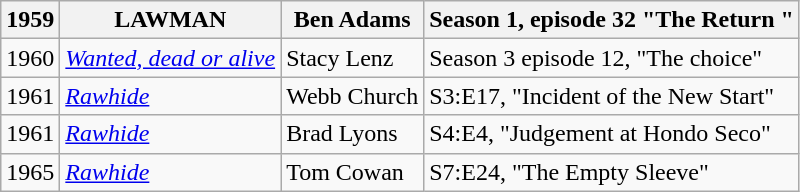<table class="wikitable">
<tr>
<th>1959</th>
<th>LAWMAN</th>
<th>Ben Adams</th>
<th>Season 1, episode 32 "The Return "</th>
</tr>
<tr>
<td>1960</td>
<td><em><a href='#'>Wanted, dead or alive</a></em></td>
<td>Stacy Lenz</td>
<td>Season 3 episode 12, "The choice"</td>
</tr>
<tr>
<td>1961</td>
<td><em><a href='#'>Rawhide</a></em></td>
<td>Webb Church</td>
<td>S3:E17, "Incident of the New Start"</td>
</tr>
<tr>
<td>1961</td>
<td><em><a href='#'>Rawhide</a></em></td>
<td>Brad Lyons</td>
<td>S4:E4, "Judgement at Hondo Seco"</td>
</tr>
<tr>
<td>1965</td>
<td><em><a href='#'>Rawhide</a></em></td>
<td>Tom Cowan</td>
<td>S7:E24, "The Empty Sleeve"</td>
</tr>
</table>
